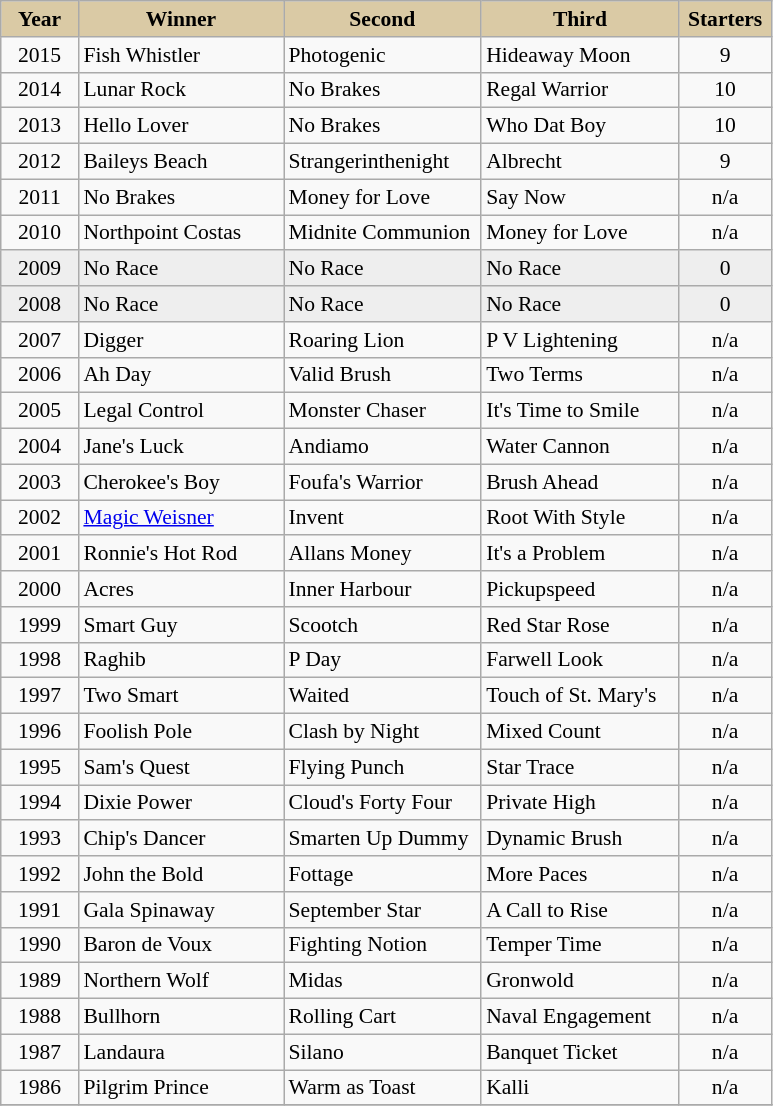<table class = "wikitable sortable" | border="1" cellpadding="0" style="border-collapse: collapse; font-size:90%">
<tr bgcolor="#DACAA5" align="center">
<td width="45px"><strong>Year</strong> <br></td>
<td width="130px"><strong>Winner</strong> <br></td>
<td width="125px"><strong>Second</strong> <br></td>
<td width="125px"><strong>Third</strong> <br></td>
<td width="55px"><strong>Starters</strong></td>
</tr>
<tr>
<td align=center>2015</td>
<td>Fish Whistler</td>
<td>Photogenic</td>
<td>Hideaway Moon</td>
<td align=center>9</td>
</tr>
<tr>
<td align=center>2014</td>
<td>Lunar Rock</td>
<td>No Brakes</td>
<td>Regal Warrior</td>
<td align=center>10</td>
</tr>
<tr>
<td align=center>2013</td>
<td>Hello Lover</td>
<td>No Brakes</td>
<td>Who Dat Boy</td>
<td align=center>10</td>
</tr>
<tr>
<td align=center>2012</td>
<td>Baileys Beach</td>
<td>Strangerinthenight</td>
<td>Albrecht</td>
<td align=center>9</td>
</tr>
<tr>
<td align=center>2011</td>
<td>No Brakes</td>
<td>Money for Love</td>
<td>Say Now</td>
<td align=center>n/a</td>
</tr>
<tr>
<td align=center>2010</td>
<td>Northpoint Costas</td>
<td>Midnite Communion</td>
<td>Money for Love</td>
<td align=center>n/a</td>
</tr>
<tr bgcolor="#eeeeee">
<td align=center>2009</td>
<td>No Race</td>
<td>No Race</td>
<td>No Race</td>
<td align=center>0</td>
</tr>
<tr bgcolor="#eeeeee">
<td align=center>2008</td>
<td>No Race</td>
<td>No Race</td>
<td>No Race</td>
<td align=center>0</td>
</tr>
<tr>
<td align=center>2007</td>
<td>Digger</td>
<td>Roaring Lion</td>
<td>P V Lightening</td>
<td align=center>n/a</td>
</tr>
<tr>
<td align=center>2006</td>
<td>Ah Day</td>
<td>Valid Brush</td>
<td>Two Terms</td>
<td align=center>n/a</td>
</tr>
<tr>
<td align=center>2005</td>
<td>Legal Control</td>
<td>Monster Chaser</td>
<td>It's Time to Smile</td>
<td align=center>n/a</td>
</tr>
<tr>
<td align=center>2004</td>
<td>Jane's Luck</td>
<td>Andiamo</td>
<td>Water Cannon</td>
<td align=center>n/a</td>
</tr>
<tr>
<td align=center>2003</td>
<td>Cherokee's Boy</td>
<td>Foufa's Warrior</td>
<td>Brush Ahead</td>
<td align=center>n/a</td>
</tr>
<tr>
<td align=center>2002</td>
<td><a href='#'>Magic Weisner</a></td>
<td>Invent</td>
<td>Root With Style</td>
<td align=center>n/a</td>
</tr>
<tr>
<td align=center>2001</td>
<td>Ronnie's Hot Rod</td>
<td>Allans Money</td>
<td>It's a Problem</td>
<td align=center>n/a</td>
</tr>
<tr>
<td align=center>2000</td>
<td>Acres</td>
<td>Inner Harbour</td>
<td>Pickupspeed</td>
<td align=center>n/a</td>
</tr>
<tr>
<td align=center>1999</td>
<td>Smart Guy</td>
<td>Scootch</td>
<td>Red Star Rose</td>
<td align=center>n/a</td>
</tr>
<tr>
<td align=center>1998</td>
<td>Raghib</td>
<td>P Day</td>
<td>Farwell Look</td>
<td align=center>n/a</td>
</tr>
<tr>
<td align=center>1997</td>
<td>Two Smart</td>
<td>Waited</td>
<td>Touch of St. Mary's</td>
<td align=center>n/a</td>
</tr>
<tr>
<td align=center>1996</td>
<td>Foolish Pole</td>
<td>Clash by Night</td>
<td>Mixed Count</td>
<td align=center>n/a</td>
</tr>
<tr>
<td align=center>1995</td>
<td>Sam's Quest</td>
<td>Flying Punch</td>
<td>Star Trace</td>
<td align=center>n/a</td>
</tr>
<tr>
<td align=center>1994</td>
<td>Dixie Power</td>
<td>Cloud's Forty Four</td>
<td>Private High</td>
<td align=center>n/a</td>
</tr>
<tr>
<td align=center>1993</td>
<td>Chip's Dancer</td>
<td>Smarten Up Dummy</td>
<td>Dynamic Brush</td>
<td align=center>n/a</td>
</tr>
<tr>
<td align=center>1992</td>
<td>John the Bold</td>
<td>Fottage</td>
<td>More Paces</td>
<td align=center>n/a</td>
</tr>
<tr>
<td align=center>1991</td>
<td>Gala Spinaway</td>
<td>September Star</td>
<td>A Call to Rise</td>
<td align=center>n/a</td>
</tr>
<tr>
<td align=center>1990</td>
<td>Baron de Voux</td>
<td>Fighting Notion</td>
<td>Temper Time</td>
<td align=center>n/a</td>
</tr>
<tr>
<td align=center>1989</td>
<td>Northern Wolf</td>
<td>Midas</td>
<td>Gronwold</td>
<td align=center>n/a</td>
</tr>
<tr>
<td align=center>1988</td>
<td>Bullhorn</td>
<td>Rolling Cart</td>
<td>Naval Engagement</td>
<td align=center>n/a</td>
</tr>
<tr>
<td align=center>1987</td>
<td>Landaura</td>
<td>Silano</td>
<td>Banquet Ticket</td>
<td align=center>n/a</td>
</tr>
<tr>
<td align=center>1986</td>
<td>Pilgrim Prince</td>
<td>Warm as Toast</td>
<td>Kalli</td>
<td align=center>n/a</td>
</tr>
<tr>
</tr>
</table>
